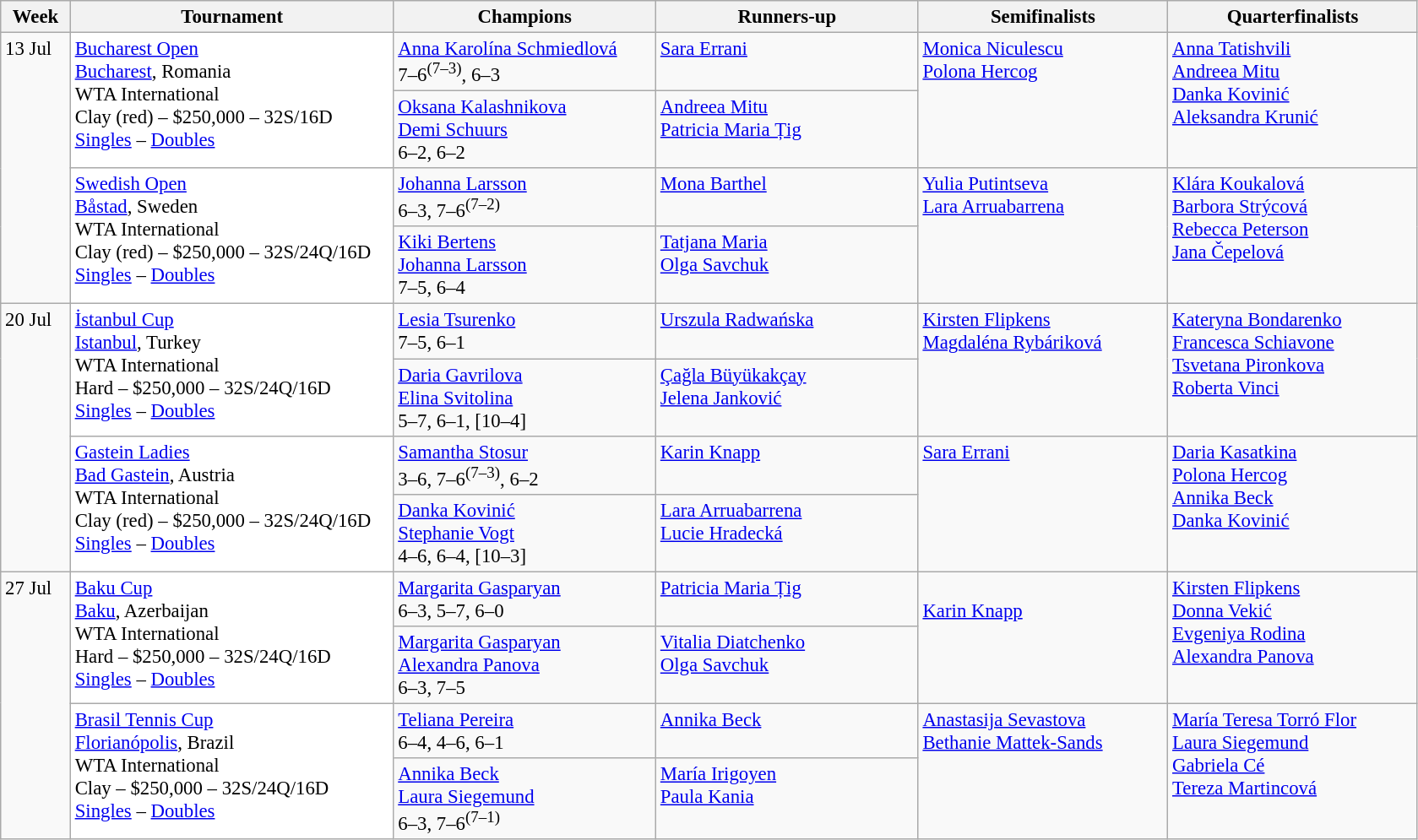<table class=wikitable style=font-size:95%>
<tr>
<th style="width:48px;">Week</th>
<th style="width:248px;">Tournament</th>
<th style="width:200px;">Champions</th>
<th style="width:200px;">Runners-up</th>
<th style="width:190px;">Semifinalists</th>
<th style="width:190px;">Quarterfinalists</th>
</tr>
<tr valign=top>
<td rowspan=4>13 Jul</td>
<td style="background:#fff;" rowspan="2"><a href='#'>Bucharest Open</a> <br>  <a href='#'>Bucharest</a>, Romania<br>WTA International<br>Clay (red) – $250,000 – 32S/16D<br><a href='#'>Singles</a> – <a href='#'>Doubles</a></td>
<td> <a href='#'>Anna Karolína Schmiedlová</a> <br>7–6<sup>(7–3)</sup>, 6–3</td>
<td> <a href='#'>Sara Errani</a></td>
<td rowspan=2> <a href='#'>Monica Niculescu</a> <br>  <a href='#'>Polona Hercog</a></td>
<td rowspan=2> <a href='#'>Anna Tatishvili</a> <br>  <a href='#'>Andreea Mitu</a> <br>  <a href='#'>Danka Kovinić</a> <br> <a href='#'>Aleksandra Krunić</a></td>
</tr>
<tr valign=top>
<td> <a href='#'>Oksana Kalashnikova</a> <br>  <a href='#'>Demi Schuurs</a><br> 6–2, 6–2</td>
<td> <a href='#'>Andreea Mitu</a> <br>  <a href='#'>Patricia Maria Țig</a></td>
</tr>
<tr valign=top>
<td style="background:#fff;" rowspan="2"><a href='#'>Swedish Open</a><br> <a href='#'>Båstad</a>, Sweden<br>WTA International<br>Clay (red) – $250,000 – 32S/24Q/16D<br><a href='#'>Singles</a> – <a href='#'>Doubles</a></td>
<td> <a href='#'>Johanna Larsson</a> <br> 6–3, 7–6<sup>(7–2)</sup></td>
<td> <a href='#'>Mona Barthel</a></td>
<td rowspan=2> <a href='#'>Yulia Putintseva</a> <br> <a href='#'>Lara Arruabarrena</a></td>
<td rowspan=2> <a href='#'>Klára Koukalová</a> <br> <a href='#'>Barbora Strýcová</a> <br>  <a href='#'>Rebecca Peterson</a> <br>  <a href='#'>Jana Čepelová</a></td>
</tr>
<tr valign=top>
<td> <a href='#'>Kiki Bertens</a> <br>  <a href='#'>Johanna Larsson</a> <br> 7–5, 6–4</td>
<td> <a href='#'>Tatjana Maria</a> <br>  <a href='#'>Olga Savchuk</a></td>
</tr>
<tr valign=top>
<td rowspan=4>20 Jul</td>
<td style="background:#fff;" rowspan="2"><a href='#'>İstanbul Cup</a><br> <a href='#'>Istanbul</a>, Turkey<br>WTA International<br>Hard – $250,000 – 32S/24Q/16D<br><a href='#'>Singles</a> – <a href='#'>Doubles</a></td>
<td> <a href='#'>Lesia Tsurenko</a><br>7–5, 6–1</td>
<td> <a href='#'>Urszula Radwańska</a></td>
<td rowspan=2> <a href='#'>Kirsten Flipkens</a> <br>  <a href='#'>Magdaléna Rybáriková</a></td>
<td rowspan=2> <a href='#'>Kateryna Bondarenko</a> <br> <a href='#'>Francesca Schiavone</a> <br> <a href='#'>Tsvetana Pironkova</a> <br>  <a href='#'>Roberta Vinci</a></td>
</tr>
<tr valign=top>
<td> <a href='#'>Daria Gavrilova</a><br> <a href='#'>Elina Svitolina</a><br>5–7, 6–1, [10–4]</td>
<td> <a href='#'>Çağla Büyükakçay</a><br> <a href='#'>Jelena Janković</a></td>
</tr>
<tr valign=top>
<td style="background:#fff;" rowspan="2"><a href='#'>Gastein Ladies</a><br> <a href='#'>Bad Gastein</a>, Austria<br>WTA International<br>Clay (red) – $250,000 – 32S/24Q/16D<br><a href='#'>Singles</a> – <a href='#'>Doubles</a></td>
<td> <a href='#'>Samantha Stosur</a><br>3–6, 7–6<sup>(7–3)</sup>, 6–2</td>
<td> <a href='#'>Karin Knapp</a></td>
<td rowspan=2> <a href='#'>Sara Errani</a> <br>  </td>
<td rowspan=2> <a href='#'>Daria Kasatkina</a> <br> <a href='#'>Polona Hercog</a> <br> <a href='#'>Annika Beck</a> <br>  <a href='#'>Danka Kovinić</a></td>
</tr>
<tr valign=top>
<td> <a href='#'>Danka Kovinić</a><br> <a href='#'>Stephanie Vogt</a><br>4–6, 6–4, [10–3]</td>
<td> <a href='#'>Lara Arruabarrena</a><br> <a href='#'>Lucie Hradecká</a></td>
</tr>
<tr valign=top>
<td rowspan=4>27 Jul</td>
<td style="background:#fff;" rowspan="2"><a href='#'>Baku Cup</a><br> <a href='#'>Baku</a>, Azerbaijan<br>WTA International<br>Hard – $250,000 – 32S/24Q/16D<br><a href='#'>Singles</a> – <a href='#'>Doubles</a></td>
<td> <a href='#'>Margarita Gasparyan</a><br>6–3, 5–7, 6–0</td>
<td> <a href='#'>Patricia Maria Țig</a></td>
<td rowspan=2> <br>  <a href='#'>Karin Knapp</a></td>
<td rowspan=2> <a href='#'>Kirsten Flipkens</a> <br>  <a href='#'>Donna Vekić</a> <br> <a href='#'>Evgeniya Rodina</a> <br>  <a href='#'>Alexandra Panova</a></td>
</tr>
<tr valign=top>
<td> <a href='#'>Margarita Gasparyan</a> <br>  <a href='#'>Alexandra Panova</a><br> 6–3, 7–5</td>
<td> <a href='#'>Vitalia Diatchenko</a> <br>  <a href='#'>Olga Savchuk</a></td>
</tr>
<tr valign=top>
<td style="background:#fff;" rowspan="2"><a href='#'>Brasil Tennis Cup</a><br> <a href='#'>Florianópolis</a>, Brazil<br>WTA International<br>Clay – $250,000 – 32S/24Q/16D<br><a href='#'>Singles</a> – <a href='#'>Doubles</a></td>
<td> <a href='#'>Teliana Pereira</a><br>6–4, 4–6, 6–1</td>
<td> <a href='#'>Annika Beck</a></td>
<td rowspan=2> <a href='#'>Anastasija Sevastova</a><br>  <a href='#'>Bethanie Mattek-Sands</a></td>
<td rowspan=2> <a href='#'>María Teresa Torró Flor</a> <br>  <a href='#'>Laura Siegemund</a> <br>  <a href='#'>Gabriela Cé</a> <br>  <a href='#'>Tereza Martincová</a></td>
</tr>
<tr valign=top>
<td> <a href='#'>Annika Beck</a><br> <a href='#'>Laura Siegemund</a><br>6–3, 7–6<sup>(7–1)</sup></td>
<td> <a href='#'>María Irigoyen</a><br> <a href='#'>Paula Kania</a></td>
</tr>
</table>
